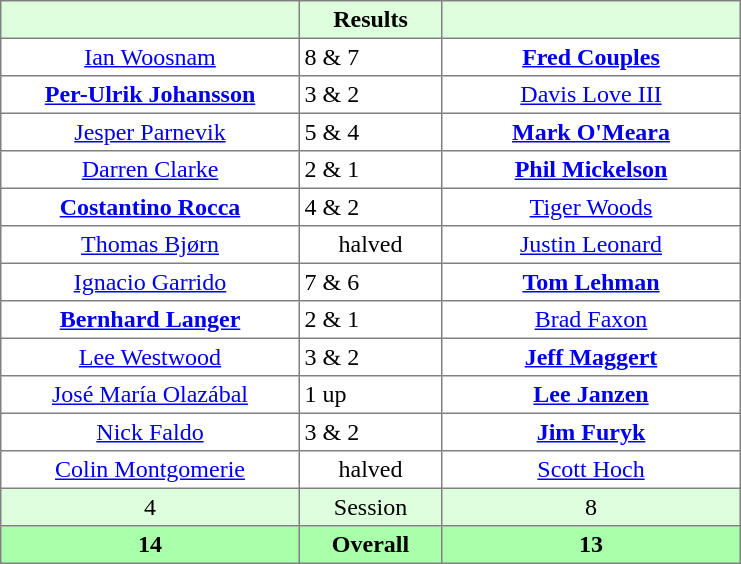<table border="1" cellpadding="3" style="border-collapse: collapse; text-align:center;">
<tr style="background:#dfd;">
<th style="width:12em;"></th>
<th style="width:5.5em;">Results</th>
<th style="width:12em;"></th>
</tr>
<tr>
<td><a href='#'>Ian Woosnam</a></td>
<td align=left> 8 & 7</td>
<td><strong><a href='#'>Fred Couples</a></strong></td>
</tr>
<tr>
<td><strong><a href='#'>Per-Ulrik Johansson</a></strong></td>
<td align=left> 3 & 2</td>
<td><a href='#'>Davis Love III</a></td>
</tr>
<tr>
<td><a href='#'>Jesper Parnevik</a></td>
<td align=left> 5 & 4</td>
<td><strong><a href='#'>Mark O'Meara</a></strong></td>
</tr>
<tr>
<td><a href='#'>Darren Clarke</a></td>
<td align=left> 2 & 1</td>
<td><strong><a href='#'>Phil Mickelson</a></strong></td>
</tr>
<tr>
<td><strong><a href='#'>Costantino Rocca</a></strong></td>
<td align=left> 4 & 2</td>
<td><a href='#'>Tiger Woods</a></td>
</tr>
<tr>
<td><a href='#'>Thomas Bjørn</a></td>
<td>halved</td>
<td><a href='#'>Justin Leonard</a></td>
</tr>
<tr>
<td><a href='#'>Ignacio Garrido</a></td>
<td align=left> 7 & 6</td>
<td><strong><a href='#'>Tom Lehman</a></strong></td>
</tr>
<tr>
<td><strong><a href='#'>Bernhard Langer</a></strong></td>
<td align=left> 2 & 1</td>
<td><a href='#'>Brad Faxon</a></td>
</tr>
<tr>
<td><a href='#'>Lee Westwood</a></td>
<td align=left> 3 & 2</td>
<td><strong><a href='#'>Jeff Maggert</a></strong></td>
</tr>
<tr>
<td><a href='#'>José María Olazábal</a></td>
<td align=left> 1 up</td>
<td><strong><a href='#'>Lee Janzen</a></strong></td>
</tr>
<tr>
<td><a href='#'>Nick Faldo</a></td>
<td align=left> 3 & 2</td>
<td><strong><a href='#'>Jim Furyk</a></strong></td>
</tr>
<tr>
<td><a href='#'>Colin Montgomerie</a></td>
<td>halved</td>
<td><a href='#'>Scott Hoch</a></td>
</tr>
<tr style="background:#dfd;">
<td>4</td>
<td>Session</td>
<td>8</td>
</tr>
<tr style="background:#afa;">
<th>14</th>
<th>Overall</th>
<th>13</th>
</tr>
</table>
